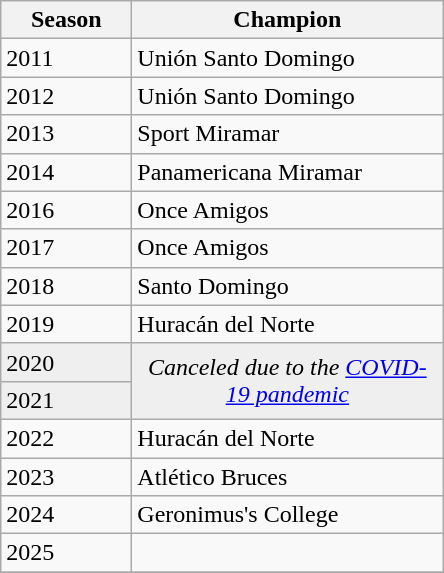<table class="wikitable sortable">
<tr>
<th width=80px>Season</th>
<th width=200px>Champion</th>
</tr>
<tr>
<td>2011</td>
<td>Unión Santo Domingo</td>
</tr>
<tr>
<td>2012</td>
<td>Unión Santo Domingo</td>
</tr>
<tr>
<td>2013</td>
<td>Sport Miramar</td>
</tr>
<tr>
<td>2014</td>
<td>Panamericana Miramar</td>
</tr>
<tr>
<td>2016</td>
<td>Once Amigos</td>
</tr>
<tr>
<td>2017</td>
<td>Once Amigos</td>
</tr>
<tr>
<td>2018</td>
<td>Santo Domingo</td>
</tr>
<tr>
<td>2019</td>
<td>Huracán del Norte</td>
</tr>
<tr bgcolor=#efefef>
<td>2020</td>
<td rowspan=2 colspan="1" align=center><em>Canceled due to the <a href='#'>COVID-19 pandemic</a></em></td>
</tr>
<tr bgcolor=#efefef>
<td>2021</td>
</tr>
<tr>
<td>2022</td>
<td>Huracán del Norte</td>
</tr>
<tr>
<td>2023</td>
<td>Atlético Bruces</td>
</tr>
<tr>
<td>2024</td>
<td>Geronimus's College</td>
</tr>
<tr>
<td>2025</td>
<td></td>
</tr>
<tr>
</tr>
</table>
